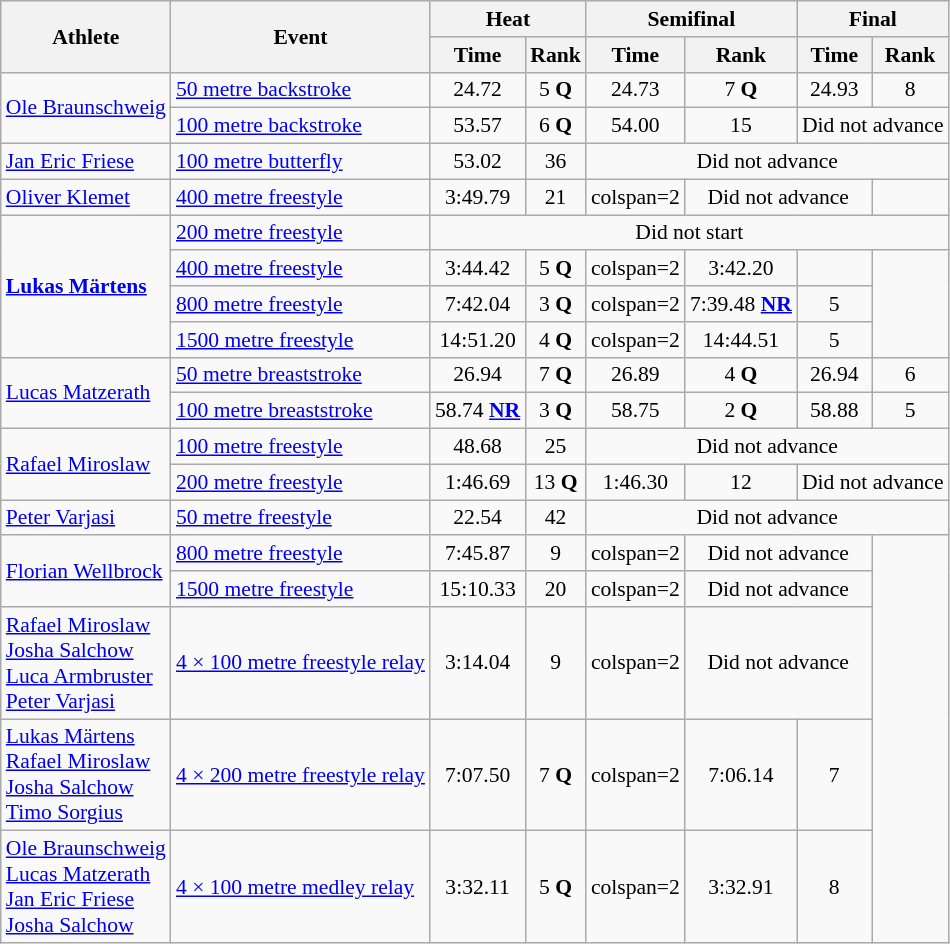<table class="wikitable" style="font-size:90%;">
<tr>
<th rowspan="2">Athlete</th>
<th rowspan="2">Event</th>
<th colspan="2">Heat</th>
<th colspan="2">Semifinal</th>
<th colspan="2">Final</th>
</tr>
<tr>
<th>Time</th>
<th>Rank</th>
<th>Time</th>
<th>Rank</th>
<th>Time</th>
<th>Rank</th>
</tr>
<tr align=center>
<td align=left rowspan=2><a href='#'>Ole Braunschweig</a></td>
<td align=left><a href='#'>50 metre backstroke</a></td>
<td>24.72</td>
<td>5 <strong>Q</strong></td>
<td>24.73</td>
<td>7 <strong>Q</strong></td>
<td>24.93</td>
<td>8</td>
</tr>
<tr align=center>
<td align=left><a href='#'>100 metre backstroke</a></td>
<td>53.57</td>
<td>6 <strong>Q</strong></td>
<td>54.00</td>
<td>15</td>
<td colspan=2>Did not advance</td>
</tr>
<tr align=center>
<td align=left><a href='#'>Jan Eric Friese</a></td>
<td align=left><a href='#'>100 metre butterfly</a></td>
<td>53.02</td>
<td>36</td>
<td colspan=4>Did not advance</td>
</tr>
<tr align=center>
<td align=left><a href='#'>Oliver Klemet</a></td>
<td align=left><a href='#'>400 metre freestyle</a></td>
<td>3:49.79</td>
<td>21</td>
<td>colspan=2</td>
<td colspan=2>Did not advance</td>
</tr>
<tr align=center>
<td align=left rowspan=4><strong><a href='#'>Lukas Märtens</a></strong></td>
<td align=left><a href='#'>200 metre freestyle</a></td>
<td colspan=6>Did not start</td>
</tr>
<tr align=center>
<td align=left><a href='#'>400 metre freestyle</a></td>
<td>3:44.42</td>
<td>5 <strong>Q</strong></td>
<td>colspan=2</td>
<td>3:42.20</td>
<td></td>
</tr>
<tr align=center>
<td align=left><a href='#'>800 metre freestyle</a></td>
<td>7:42.04</td>
<td>3 <strong>Q</strong></td>
<td>colspan=2</td>
<td>7:39.48 <strong><a href='#'>NR</a></strong></td>
<td>5</td>
</tr>
<tr align=center>
<td align=left><a href='#'>1500 metre freestyle</a></td>
<td>14:51.20</td>
<td>4 <strong>Q</strong></td>
<td>colspan=2</td>
<td>14:44.51</td>
<td>5</td>
</tr>
<tr align=center>
<td align=left rowspan=2><a href='#'>Lucas Matzerath</a></td>
<td align=left><a href='#'>50 metre breaststroke</a></td>
<td>26.94</td>
<td>7 <strong>Q</strong></td>
<td>26.89</td>
<td>4 <strong>Q</strong></td>
<td>26.94</td>
<td>6</td>
</tr>
<tr align=center>
<td align=left><a href='#'>100 metre breaststroke</a></td>
<td>58.74 <strong><a href='#'>NR</a></strong></td>
<td>3 <strong>Q</strong></td>
<td>58.75</td>
<td>2 <strong>Q</strong></td>
<td>58.88</td>
<td>5</td>
</tr>
<tr align=center>
<td align=left rowspan=2><a href='#'>Rafael Miroslaw</a></td>
<td align=left><a href='#'>100 metre freestyle</a></td>
<td>48.68</td>
<td>25</td>
<td colspan=4>Did not advance</td>
</tr>
<tr align=center>
<td align=left><a href='#'>200 metre freestyle</a></td>
<td>1:46.69</td>
<td>13 <strong>Q</strong></td>
<td>1:46.30</td>
<td>12</td>
<td colspan=2>Did not advance</td>
</tr>
<tr align=center>
<td align=left><a href='#'>Peter Varjasi</a></td>
<td align=left><a href='#'>50 metre freestyle</a></td>
<td>22.54</td>
<td>42</td>
<td colspan=4>Did not advance</td>
</tr>
<tr align=center>
<td align=left rowspan=2><a href='#'>Florian Wellbrock</a></td>
<td align=left><a href='#'>800 metre freestyle</a></td>
<td>7:45.87</td>
<td>9</td>
<td>colspan=2</td>
<td colspan=2>Did not advance</td>
</tr>
<tr align=center>
<td align=left><a href='#'>1500 metre freestyle</a></td>
<td>15:10.33</td>
<td>20</td>
<td>colspan=2</td>
<td colspan=2>Did not advance</td>
</tr>
<tr align=center>
<td align=left><a href='#'>Rafael Miroslaw</a><br><a href='#'>Josha Salchow</a><br><a href='#'>Luca Armbruster</a><br><a href='#'>Peter Varjasi</a></td>
<td align=left><a href='#'>4 × 100 metre freestyle relay</a></td>
<td>3:14.04</td>
<td>9</td>
<td>colspan=2</td>
<td colspan=2>Did not advance</td>
</tr>
<tr align=center>
<td align=left><a href='#'>Lukas Märtens</a><br><a href='#'>Rafael Miroslaw</a><br><a href='#'>Josha Salchow</a><br><a href='#'>Timo Sorgius</a></td>
<td align=left><a href='#'>4 × 200 metre freestyle relay</a></td>
<td>7:07.50</td>
<td>7 <strong>Q</strong></td>
<td>colspan=2</td>
<td>7:06.14</td>
<td>7</td>
</tr>
<tr align=center>
<td align=left><a href='#'>Ole Braunschweig</a><br><a href='#'>Lucas Matzerath</a><br><a href='#'>Jan Eric Friese</a><br><a href='#'>Josha Salchow</a></td>
<td align=left><a href='#'>4 × 100 metre medley relay</a></td>
<td>3:32.11</td>
<td>5 <strong>Q</strong></td>
<td>colspan=2</td>
<td>3:32.91</td>
<td>8</td>
</tr>
</table>
